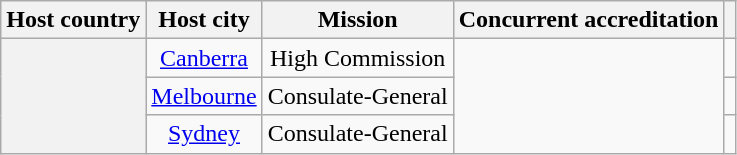<table class="wikitable plainrowheaders" style="text-align:center;">
<tr>
<th scope="col">Host country</th>
<th scope="col">Host city</th>
<th scope="col">Mission</th>
<th scope="col">Concurrent accreditation</th>
<th scope="col"></th>
</tr>
<tr>
<th scope="row" rowspan="3"></th>
<td><a href='#'>Canberra</a></td>
<td>High Commission</td>
<td rowspan="3"></td>
<td></td>
</tr>
<tr>
<td><a href='#'>Melbourne</a></td>
<td>Consulate-General</td>
<td></td>
</tr>
<tr>
<td><a href='#'>Sydney</a></td>
<td>Consulate-General</td>
<td></td>
</tr>
</table>
